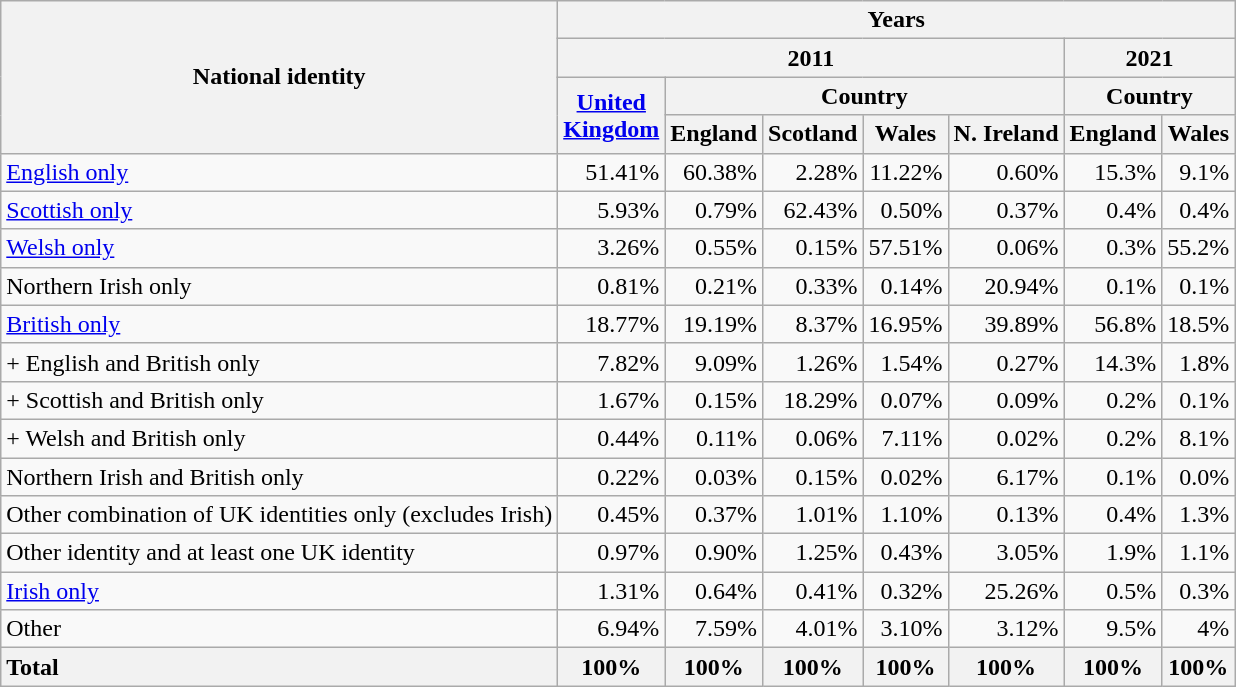<table class="wikitable sortable" style="text-align:right">
<tr>
<th rowspan="4">National identity</th>
<th colspan="7">Years</th>
</tr>
<tr>
<th colspan="5">2011</th>
<th colspan="2">2021</th>
</tr>
<tr>
<th rowspan="2"><a href='#'>United <br>Kingdom</a></th>
<th colspan="4">Country</th>
<th colspan="2">Country</th>
</tr>
<tr>
<th>England</th>
<th>Scotland</th>
<th>Wales</th>
<th>N. Ireland</th>
<th>England</th>
<th>Wales</th>
</tr>
<tr>
<td style="text-align:left"> <a href='#'>English only</a></td>
<td>51.41%</td>
<td>60.38%</td>
<td>2.28%</td>
<td>11.22%</td>
<td>0.60%</td>
<td>15.3%</td>
<td>9.1%</td>
</tr>
<tr>
<td style="text-align:left"> <a href='#'>Scottish only</a></td>
<td>5.93%</td>
<td>0.79%</td>
<td>62.43%</td>
<td>0.50%</td>
<td>0.37%</td>
<td>0.4%</td>
<td>0.4%</td>
</tr>
<tr>
<td style="text-align:left"> <a href='#'>Welsh only</a></td>
<td>3.26%</td>
<td>0.55%</td>
<td>0.15%</td>
<td>57.51%</td>
<td>0.06%</td>
<td>0.3%</td>
<td>55.2%</td>
</tr>
<tr>
<td style="text-align:left">Northern Irish only</td>
<td>0.81%</td>
<td>0.21%</td>
<td>0.33%</td>
<td>0.14%</td>
<td>20.94%</td>
<td>0.1%</td>
<td>0.1%</td>
</tr>
<tr>
<td style="text-align:left"> <a href='#'>British only</a></td>
<td>18.77%</td>
<td>19.19%</td>
<td>8.37%</td>
<td>16.95%</td>
<td>39.89%</td>
<td>56.8%</td>
<td>18.5%</td>
</tr>
<tr>
<td style="text-align:left"> +  English and British only</td>
<td>7.82%</td>
<td>9.09%</td>
<td>1.26%</td>
<td>1.54%</td>
<td>0.27%</td>
<td>14.3%</td>
<td>1.8%</td>
</tr>
<tr>
<td style="text-align:left"> +  Scottish and British only</td>
<td>1.67%</td>
<td>0.15%</td>
<td>18.29%</td>
<td>0.07%</td>
<td>0.09%</td>
<td>0.2%</td>
<td>0.1%</td>
</tr>
<tr>
<td style="text-align:left"> +  Welsh and British only</td>
<td>0.44%</td>
<td>0.11%</td>
<td>0.06%</td>
<td>7.11%</td>
<td>0.02%</td>
<td>0.2%</td>
<td>8.1%</td>
</tr>
<tr>
<td style="text-align:left">Northern Irish and British only</td>
<td>0.22%</td>
<td>0.03%</td>
<td>0.15%</td>
<td>0.02%</td>
<td>6.17%</td>
<td>0.1%</td>
<td>0.0%</td>
</tr>
<tr>
<td style="text-align:left">Other combination of UK identities only (excludes Irish)</td>
<td>0.45%</td>
<td>0.37%</td>
<td>1.01%</td>
<td>1.10%</td>
<td>0.13%</td>
<td>0.4%</td>
<td>1.3%</td>
</tr>
<tr>
<td style="text-align:left">Other identity and at least one UK identity</td>
<td>0.97%</td>
<td>0.90%</td>
<td>1.25%</td>
<td>0.43%</td>
<td>3.05%</td>
<td>1.9%</td>
<td>1.1%</td>
</tr>
<tr>
<td style="text-align:left"> <a href='#'>Irish only</a></td>
<td>1.31%</td>
<td>0.64%</td>
<td>0.41%</td>
<td>0.32%</td>
<td>25.26%</td>
<td>0.5%</td>
<td>0.3%</td>
</tr>
<tr>
<td style="text-align:left">Other</td>
<td>6.94%</td>
<td>7.59%</td>
<td>4.01%</td>
<td>3.10%</td>
<td>3.12%</td>
<td>9.5%</td>
<td>4%</td>
</tr>
<tr>
<th style="text-align:left">Total</th>
<th>100%</th>
<th>100%</th>
<th>100%</th>
<th>100%</th>
<th>100%</th>
<th>100%</th>
<th>100%</th>
</tr>
</table>
